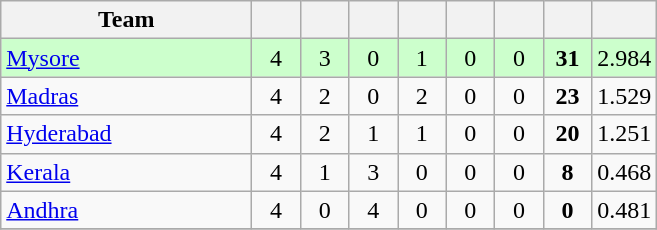<table class="wikitable" style="text-align:center">
<tr>
<th style="width:160px">Team</th>
<th style="width:25px"></th>
<th style="width:25px"></th>
<th style="width:25px"></th>
<th style="width:25px"></th>
<th style="width:25px"></th>
<th style="width:25px"></th>
<th style="width:25px"></th>
<th style="width:25px;"></th>
</tr>
<tr style="background:#cfc;">
<td style="text-align:left"><a href='#'>Mysore</a></td>
<td>4</td>
<td>3</td>
<td>0</td>
<td>1</td>
<td>0</td>
<td>0</td>
<td><strong>31</strong></td>
<td>2.984</td>
</tr>
<tr>
<td style="text-align:left"><a href='#'>Madras</a></td>
<td>4</td>
<td>2</td>
<td>0</td>
<td>2</td>
<td>0</td>
<td>0</td>
<td><strong>23</strong></td>
<td>1.529</td>
</tr>
<tr>
<td style="text-align:left"><a href='#'>Hyderabad</a></td>
<td>4</td>
<td>2</td>
<td>1</td>
<td>1</td>
<td>0</td>
<td>0</td>
<td><strong>20</strong></td>
<td>1.251</td>
</tr>
<tr>
<td style="text-align:left"><a href='#'>Kerala</a></td>
<td>4</td>
<td>1</td>
<td>3</td>
<td>0</td>
<td>0</td>
<td>0</td>
<td><strong>8</strong></td>
<td>0.468</td>
</tr>
<tr>
<td style="text-align:left"><a href='#'>Andhra</a></td>
<td>4</td>
<td>0</td>
<td>4</td>
<td>0</td>
<td>0</td>
<td>0</td>
<td><strong>0</strong></td>
<td>0.481</td>
</tr>
<tr>
</tr>
</table>
